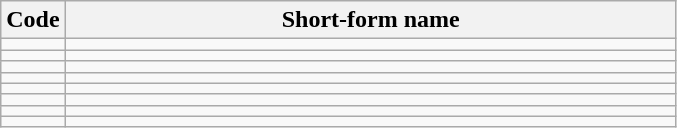<table class="wikitable sortable">
<tr>
<th>Code</th>
<th width=400px>Short-form name</th>
</tr>
<tr>
<td></td>
<td></td>
</tr>
<tr>
<td></td>
<td></td>
</tr>
<tr>
<td></td>
<td></td>
</tr>
<tr>
<td></td>
<td></td>
</tr>
<tr>
<td></td>
<td></td>
</tr>
<tr>
<td></td>
<td></td>
</tr>
<tr>
<td></td>
<td></td>
</tr>
<tr>
<td></td>
<td></td>
</tr>
</table>
